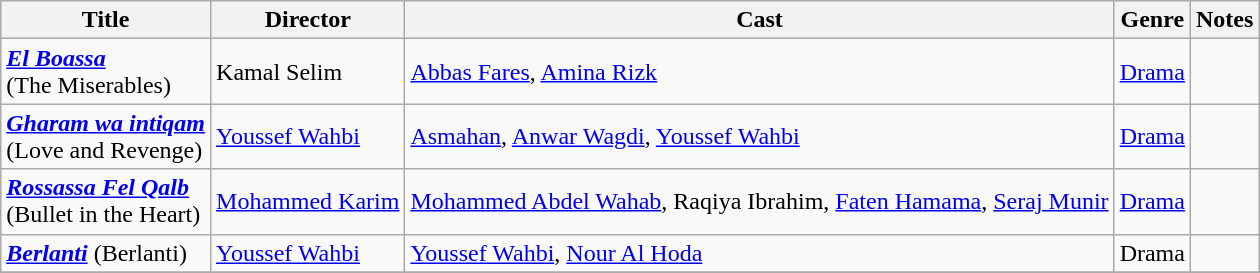<table class="wikitable">
<tr>
<th>Title</th>
<th>Director</th>
<th>Cast</th>
<th>Genre</th>
<th>Notes</th>
</tr>
<tr>
<td><strong><em><a href='#'>El Boassa</a></em></strong><br>(The Miserables)</td>
<td>Kamal Selim</td>
<td><a href='#'>Abbas Fares</a>, <a href='#'>Amina Rizk</a></td>
<td><a href='#'>Drama</a></td>
<td></td>
</tr>
<tr>
<td><strong><em><a href='#'>Gharam wa intiqam</a></em></strong><br>(Love and Revenge)</td>
<td><a href='#'>Youssef Wahbi</a></td>
<td><a href='#'>Asmahan</a>, <a href='#'>Anwar Wagdi</a>, <a href='#'>Youssef Wahbi</a></td>
<td><a href='#'>Drama</a></td>
<td></td>
</tr>
<tr>
<td><strong><em><a href='#'>Rossassa Fel Qalb</a></em></strong><br>(Bullet in the Heart)</td>
<td><a href='#'>Mohammed Karim</a></td>
<td><a href='#'>Mohammed Abdel Wahab</a>,  Raqiya Ibrahim, <a href='#'>Faten Hamama</a>, <a href='#'>Seraj Munir</a></td>
<td><a href='#'>Drama</a></td>
<td></td>
</tr>
<tr>
<td><strong><em><a href='#'>Berlanti</a></em></strong> (Berlanti)</td>
<td><a href='#'>Youssef Wahbi</a></td>
<td><a href='#'>Youssef Wahbi</a>, <a href='#'>Nour Al Hoda</a></td>
<td>Drama</td>
<td></td>
</tr>
<tr>
</tr>
</table>
